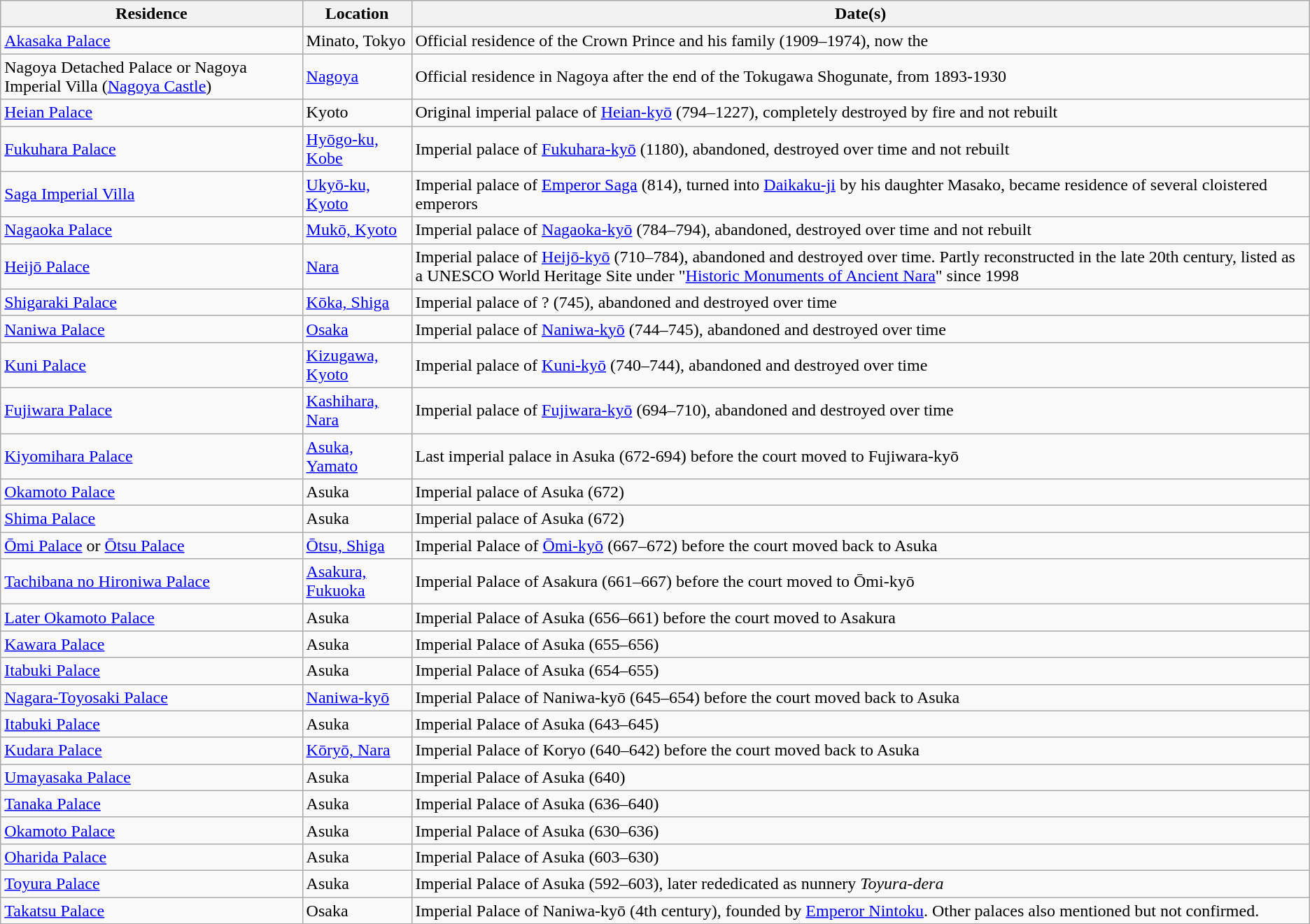<table class="wikitable">
<tr>
<th>Residence</th>
<th>Location</th>
<th>Date(s)</th>
</tr>
<tr>
<td><a href='#'>Akasaka Palace</a></td>
<td>Minato, Tokyo</td>
<td>Official residence of the Crown Prince and his family (1909–1974), now the </td>
</tr>
<tr>
<td>Nagoya Detached Palace or Nagoya Imperial Villa (<a href='#'>Nagoya Castle</a>)</td>
<td><a href='#'>Nagoya</a></td>
<td>Official residence in Nagoya after the end of the Tokugawa Shogunate, from 1893-1930</td>
</tr>
<tr>
<td><a href='#'>Heian Palace</a></td>
<td>Kyoto</td>
<td>Original imperial palace of <a href='#'>Heian-kyō</a> (794–1227), completely destroyed by fire and not rebuilt</td>
</tr>
<tr>
<td><a href='#'>Fukuhara Palace</a></td>
<td><a href='#'>Hyōgo-ku, Kobe</a></td>
<td>Imperial palace of <a href='#'>Fukuhara-kyō</a> (1180), abandoned, destroyed over time and not rebuilt</td>
</tr>
<tr>
<td><a href='#'>Saga Imperial Villa</a></td>
<td><a href='#'>Ukyō-ku, Kyoto</a></td>
<td>Imperial palace of <a href='#'>Emperor Saga</a> (814), turned into <a href='#'>Daikaku-ji</a> by his daughter Masako, became residence of several cloistered emperors</td>
</tr>
<tr>
<td><a href='#'>Nagaoka Palace</a></td>
<td><a href='#'>Mukō, Kyoto</a></td>
<td>Imperial palace of <a href='#'>Nagaoka-kyō</a> (784–794), abandoned, destroyed over time and not rebuilt</td>
</tr>
<tr>
<td><a href='#'>Heijō Palace</a></td>
<td><a href='#'>Nara</a></td>
<td>Imperial palace of <a href='#'>Heijō-kyō</a> (710–784), abandoned and destroyed over time. Partly reconstructed in the late 20th century, listed as a UNESCO World Heritage Site under "<a href='#'>Historic Monuments of Ancient Nara</a>" since 1998</td>
</tr>
<tr>
<td><a href='#'>Shigaraki Palace</a></td>
<td><a href='#'>Kōka, Shiga</a></td>
<td>Imperial palace of ? (745), abandoned and destroyed over time</td>
</tr>
<tr>
<td><a href='#'>Naniwa Palace</a></td>
<td><a href='#'>Osaka</a></td>
<td>Imperial palace of <a href='#'>Naniwa-kyō</a> (744–745), abandoned and destroyed over time</td>
</tr>
<tr>
<td><a href='#'>Kuni Palace</a></td>
<td><a href='#'>Kizugawa, Kyoto</a></td>
<td>Imperial palace of <a href='#'>Kuni-kyō</a> (740–744), abandoned and destroyed over time</td>
</tr>
<tr>
<td><a href='#'>Fujiwara Palace</a></td>
<td><a href='#'>Kashihara, Nara</a></td>
<td>Imperial palace of <a href='#'>Fujiwara-kyō</a> (694–710), abandoned and destroyed over time</td>
</tr>
<tr>
<td><a href='#'>Kiyomihara Palace</a></td>
<td><a href='#'>Asuka, Yamato</a></td>
<td>Last imperial palace in Asuka  (672-694) before the court moved to Fujiwara-kyō</td>
</tr>
<tr>
<td><a href='#'>Okamoto Palace</a></td>
<td>Asuka</td>
<td>Imperial palace of Asuka (672)</td>
</tr>
<tr>
<td><a href='#'>Shima Palace</a></td>
<td>Asuka</td>
<td>Imperial palace of Asuka (672)</td>
</tr>
<tr>
<td><a href='#'>Ōmi Palace</a> or <a href='#'>Ōtsu Palace</a></td>
<td><a href='#'>Ōtsu, Shiga</a></td>
<td>Imperial Palace of <a href='#'>Ōmi-kyō</a> (667–672) before the court moved back to Asuka</td>
</tr>
<tr>
<td><a href='#'>Tachibana no Hironiwa Palace</a></td>
<td><a href='#'>Asakura, Fukuoka</a></td>
<td>Imperial Palace of Asakura (661–667) before the court moved to Ōmi-kyō</td>
</tr>
<tr>
<td><a href='#'>Later Okamoto Palace</a></td>
<td>Asuka</td>
<td>Imperial Palace of Asuka (656–661) before the court moved to Asakura</td>
</tr>
<tr>
<td><a href='#'>Kawara Palace</a></td>
<td>Asuka</td>
<td>Imperial Palace of Asuka (655–656)</td>
</tr>
<tr>
<td><a href='#'>Itabuki Palace</a></td>
<td>Asuka</td>
<td>Imperial Palace of Asuka (654–655)</td>
</tr>
<tr>
<td><a href='#'>Nagara-Toyosaki Palace</a></td>
<td><a href='#'>Naniwa-kyō</a></td>
<td>Imperial Palace of Naniwa-kyō (645–654) before the court moved back to Asuka</td>
</tr>
<tr>
<td><a href='#'>Itabuki Palace</a></td>
<td>Asuka</td>
<td>Imperial Palace of Asuka (643–645)</td>
</tr>
<tr>
<td><a href='#'>Kudara Palace</a></td>
<td><a href='#'>Kōryō, Nara</a></td>
<td>Imperial Palace of Koryo (640–642) before the court moved back to Asuka</td>
</tr>
<tr>
<td><a href='#'>Umayasaka Palace</a></td>
<td>Asuka</td>
<td>Imperial Palace of Asuka (640)</td>
</tr>
<tr>
<td><a href='#'>Tanaka Palace</a></td>
<td>Asuka</td>
<td>Imperial Palace of Asuka (636–640)</td>
</tr>
<tr>
<td><a href='#'>Okamoto Palace</a></td>
<td>Asuka</td>
<td>Imperial Palace of Asuka (630–636)</td>
</tr>
<tr>
<td><a href='#'>Oharida Palace</a></td>
<td>Asuka</td>
<td>Imperial Palace of Asuka (603–630)</td>
</tr>
<tr>
<td><a href='#'>Toyura Palace</a></td>
<td>Asuka</td>
<td>Imperial Palace of Asuka (592–603), later rededicated as nunnery <em>Toyura-dera</em></td>
</tr>
<tr>
<td><a href='#'>Takatsu Palace</a></td>
<td>Osaka</td>
<td>Imperial Palace of Naniwa-kyō (4th century), founded by <a href='#'>Emperor Nintoku</a>. Other palaces also mentioned but not confirmed.</td>
</tr>
</table>
